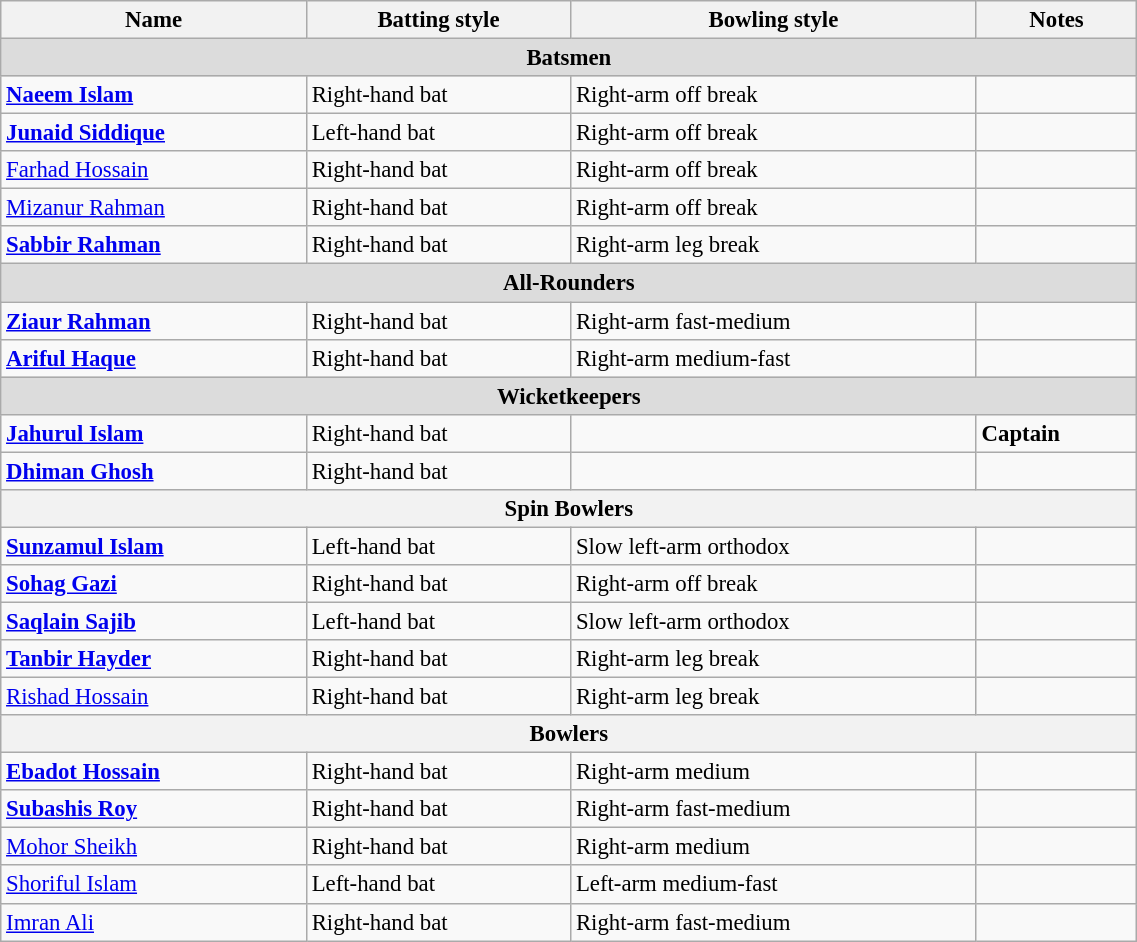<table class="wikitable"  style="font-size:95%;" width="60%">
<tr>
<th text-align:center;">Name</th>
<th text-align:center;">Batting style</th>
<th text-align:center;">Bowling style</th>
<th text-align:center;">Notes</th>
</tr>
<tr>
<th colspan="4"  style="background:#dcdcdc; text-align:center;">Batsmen</th>
</tr>
<tr>
<td><strong><a href='#'>Naeem Islam</a></strong></td>
<td>Right-hand bat</td>
<td>Right-arm off break</td>
<td></td>
</tr>
<tr>
<td><strong><a href='#'>Junaid Siddique</a></strong></td>
<td>Left-hand bat</td>
<td>Right-arm off break</td>
<td></td>
</tr>
<tr>
<td><a href='#'>Farhad Hossain</a></td>
<td>Right-hand bat</td>
<td>Right-arm off break</td>
<td></td>
</tr>
<tr>
<td><a href='#'>Mizanur Rahman</a></td>
<td>Right-hand bat</td>
<td>Right-arm off break</td>
<td></td>
</tr>
<tr>
<td><strong><a href='#'>Sabbir Rahman</a></strong></td>
<td>Right-hand bat</td>
<td>Right-arm leg break</td>
<td></td>
</tr>
<tr>
<th colspan="4"  style="background:#dcdcdc; text-align:center;">All-Rounders</th>
</tr>
<tr>
<td><strong><a href='#'>Ziaur Rahman</a></strong></td>
<td>Right-hand bat</td>
<td>Right-arm fast-medium</td>
<td></td>
</tr>
<tr>
<td><strong><a href='#'>Ariful Haque</a></strong></td>
<td>Right-hand bat</td>
<td>Right-arm medium-fast</td>
<td></td>
</tr>
<tr>
<th colspan="4"  style="background:#dcdcdc; text-align:center;">Wicketkeepers</th>
</tr>
<tr>
<td><strong><a href='#'>Jahurul Islam</a></strong></td>
<td>Right-hand bat</td>
<td></td>
<td><strong>Captain</strong></td>
</tr>
<tr>
<td><strong><a href='#'>Dhiman Ghosh</a></strong></td>
<td>Right-hand bat</td>
<td></td>
<td></td>
</tr>
<tr>
<th colspan="4"  style="background#dcdcdc; text-align:center">Spin Bowlers</th>
</tr>
<tr>
<td><strong><a href='#'>Sunzamul Islam</a></strong></td>
<td>Left-hand bat</td>
<td>Slow left-arm orthodox</td>
<td></td>
</tr>
<tr>
<td><strong><a href='#'>Sohag Gazi</a></strong></td>
<td>Right-hand bat</td>
<td>Right-arm off break</td>
<td></td>
</tr>
<tr>
<td><strong><a href='#'>Saqlain Sajib</a></strong></td>
<td>Left-hand bat</td>
<td>Slow left-arm orthodox</td>
<td></td>
</tr>
<tr>
<td><strong><a href='#'>Tanbir Hayder</a></strong></td>
<td>Right-hand bat</td>
<td>Right-arm leg break</td>
<td></td>
</tr>
<tr>
<td><a href='#'>Rishad Hossain</a></td>
<td>Right-hand bat</td>
<td>Right-arm leg break</td>
<td></td>
</tr>
<tr>
<th colspan="4"  style="background#dcdcdc; text-align:center">Bowlers</th>
</tr>
<tr>
<td><strong><a href='#'>Ebadot Hossain</a></strong></td>
<td>Right-hand bat</td>
<td>Right-arm medium</td>
<td></td>
</tr>
<tr>
<td><strong><a href='#'>Subashis Roy</a></strong></td>
<td>Right-hand bat</td>
<td>Right-arm fast-medium</td>
<td></td>
</tr>
<tr>
<td><a href='#'>Mohor Sheikh</a></td>
<td>Right-hand bat</td>
<td>Right-arm medium</td>
<td></td>
</tr>
<tr>
<td><a href='#'>Shoriful Islam</a></td>
<td>Left-hand bat</td>
<td>Left-arm medium-fast</td>
<td></td>
</tr>
<tr>
<td><a href='#'>Imran Ali</a></td>
<td>Right-hand bat</td>
<td>Right-arm fast-medium</td>
<td></td>
</tr>
</table>
